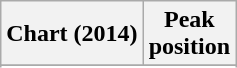<table class="wikitable sortable plainrowheaders">
<tr>
<th>Chart (2014)</th>
<th>Peak<br>position</th>
</tr>
<tr>
</tr>
<tr>
</tr>
<tr>
</tr>
</table>
